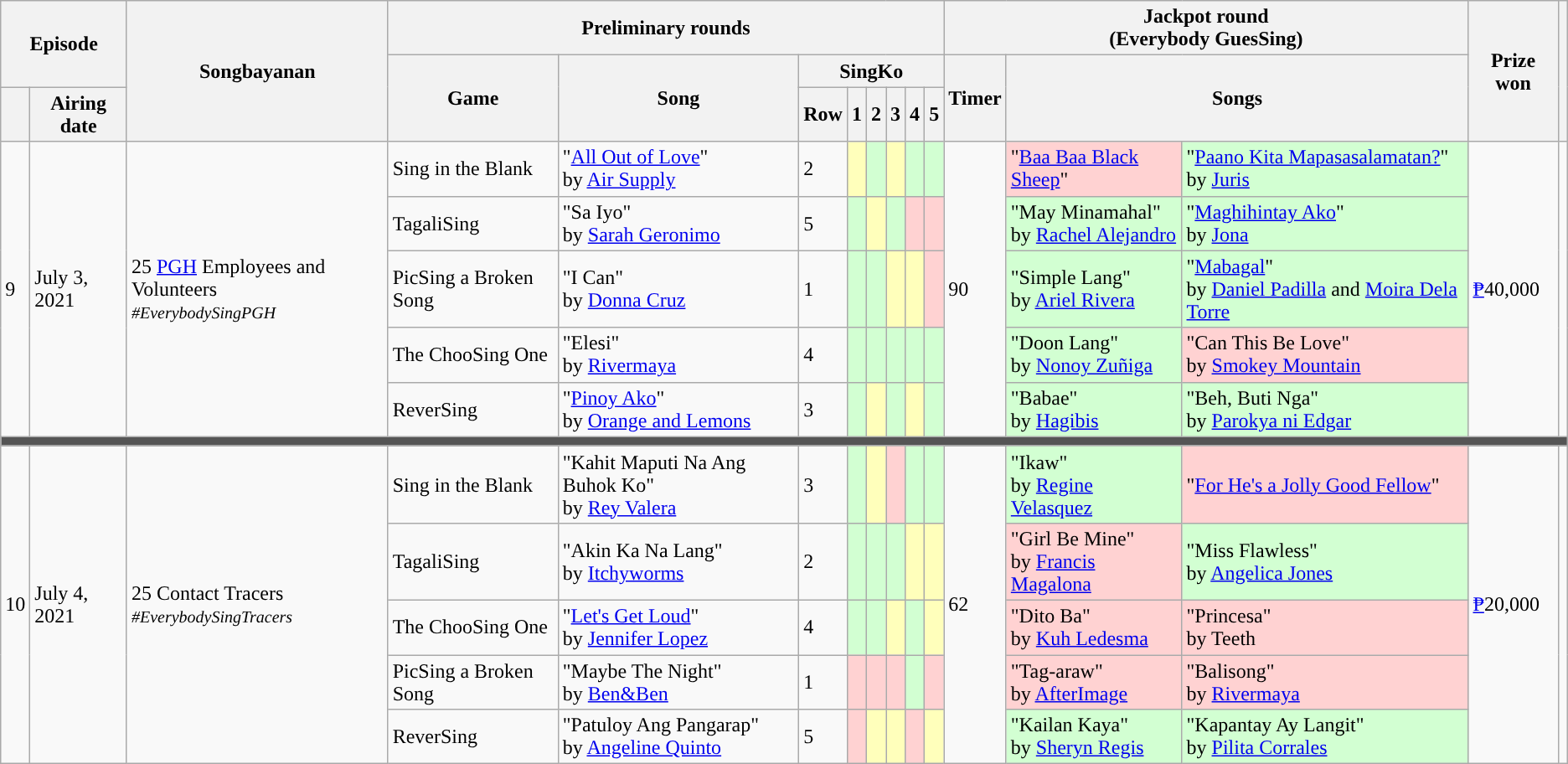<table class="wikitable plainrowheaders mw-collapsible ">
<tr>
<th colspan="2" rowspan="2">Episode</th>
<th rowspan="3">Songbayanan</th>
<th colspan="8">Preliminary rounds</th>
<th colspan="3">Jackpot round<br>(Everybody GuesSing)</th>
<th rowspan="3">Prize won</th>
<th rowspan="3"></th>
</tr>
<tr>
<th rowspan="2">Game</th>
<th rowspan="2">Song</th>
<th colspan="6">SingKo</th>
<th rowspan="2">Timer</th>
<th colspan="2" rowspan="2">Songs</th>
</tr>
<tr>
<th></th>
<th>Airing date</th>
<th>Row</th>
<th>1</th>
<th>2</th>
<th>3</th>
<th>4</th>
<th>5</th>
</tr>
<tr>
<td rowspan="5">9</td>
<td rowspan="5">July 3, 2021</td>
<td rowspan="5">25 <a href='#'>PGH</a> Employees and Volunteers<br><em><small>#EverybodySingPGH</small></em></td>
<td>Sing in the Blank</td>
<td>"<a href='#'>All Out of Love</a>"<br>by <a href='#'>Air Supply</a></td>
<td>2</td>
<td style="background:#FFB"></td>
<td style="background:#D2FFD2"></td>
<td style="background:#FFB"></td>
<td style="background:#D2FFD2"></td>
<td style="background:#D2FFD2"></td>
<td rowspan="5">90 </td>
<td style="background:#FFD2D2">"<a href='#'>Baa Baa Black Sheep</a>"</td>
<td style="background:#D2FFD2">"<a href='#'>Paano Kita Mapasasalamatan?</a>"<br>by <a href='#'>Juris</a></td>
<td rowspan="5"><a href='#'>₱</a>40,000</td>
<td rowspan="5"><br></td>
</tr>
<tr>
<td>TagaliSing</td>
<td>"Sa Iyo"<br>by <a href='#'>Sarah Geronimo</a></td>
<td>5</td>
<td style="background:#D2FFD2"></td>
<td style="background:#FFB"></td>
<td style="background:#D2FFD2"></td>
<td style="background:#FFD2D2"></td>
<td style="background:#FFD2D2"></td>
<td style="background:#D2FFD2">"May Minamahal"<br>by <a href='#'>Rachel Alejandro</a></td>
<td style="background:#D2FFD2">"<a href='#'>Maghihintay Ako</a>"<br>by <a href='#'>Jona</a></td>
</tr>
<tr>
<td>PicSing a Broken Song</td>
<td>"I Can"<br>by <a href='#'>Donna Cruz</a></td>
<td>1</td>
<td style="background:#D2FFD2"></td>
<td style="background:#D2FFD2"></td>
<td style="background:#FFB"></td>
<td style="background:#FFB"></td>
<td style="background:#FFD2D2"></td>
<td style="background:#D2FFD2">"Simple Lang"<br>by <a href='#'>Ariel Rivera</a></td>
<td style="background:#D2FFD2">"<a href='#'>Mabagal</a>"<br>by <a href='#'>Daniel Padilla</a> and <a href='#'>Moira Dela Torre</a></td>
</tr>
<tr>
<td>The ChooSing One</td>
<td>"Elesi"<br>by <a href='#'>Rivermaya</a></td>
<td>4</td>
<td style="background:#D2FFD2"></td>
<td style="background:#D2FFD2"></td>
<td style="background:#D2FFD2"></td>
<td style="background:#D2FFD2"></td>
<td style="background:#D2FFD2"></td>
<td style="background:#D2FFD2">"Doon Lang"<br>by <a href='#'>Nonoy Zuñiga</a></td>
<td style="background:#FFD2D2">"Can This Be Love"<br>by <a href='#'>Smokey Mountain</a></td>
</tr>
<tr>
<td>ReverSing</td>
<td>"<a href='#'>Pinoy Ako</a>"<br>by <a href='#'>Orange and Lemons</a></td>
<td>3</td>
<td style="background:#D2FFD2"></td>
<td style="background:#FFB"></td>
<td style="background:#D2FFD2"></td>
<td style="background:#FFB"></td>
<td style="background:#D2FFD2"></td>
<td style="background:#D2FFD2">"Babae"<br>by <a href='#'>Hagibis</a></td>
<td style="background:#D2FFD2">"Beh, Buti Nga"<br>by <a href='#'>Parokya ni Edgar</a></td>
</tr>
<tr>
<th colspan="16" style="background:#555"></th>
</tr>
<tr>
<td rowspan="5">10</td>
<td rowspan="5">July 4, 2021</td>
<td rowspan="5">25 Contact Tracers<br><em><small>#EverybodySingTracers</small></em></td>
<td>Sing in the Blank</td>
<td>"Kahit Maputi Na Ang Buhok Ko"<br>by <a href='#'>Rey Valera</a></td>
<td>3</td>
<td style="background:#D2FFD2"></td>
<td style="background:#FFB"></td>
<td style="background:#FFD2D2"></td>
<td style="background:#D2FFD2"></td>
<td style="background:#D2FFD2"></td>
<td rowspan="5">62 </td>
<td style="background:#D2FFD2">"Ikaw"<br>by <a href='#'>Regine Velasquez</a></td>
<td style="background:#FFD2D2">"<a href='#'>For He's a Jolly Good Fellow</a>"</td>
<td rowspan="5"><a href='#'>₱</a>20,000</td>
<td rowspan="5"><br></td>
</tr>
<tr>
<td>TagaliSing</td>
<td>"Akin Ka Na Lang"<br>by <a href='#'>Itchyworms</a></td>
<td>2</td>
<td style="background:#D2FFD2"></td>
<td style="background:#D2FFD2"></td>
<td style="background:#D2FFD2"></td>
<td style="background:#FFB"></td>
<td style="background:#FFB"></td>
<td style="background:#FFD2D2">"Girl Be Mine"<br>by <a href='#'>Francis Magalona</a></td>
<td style="background:#D2FFD2">"Miss Flawless"<br>by <a href='#'>Angelica Jones</a></td>
</tr>
<tr>
<td>The ChooSing One</td>
<td>"<a href='#'>Let's Get Loud</a>"<br>by <a href='#'>Jennifer Lopez</a></td>
<td>4</td>
<td style="background:#D2FFD2"></td>
<td style="background:#D2FFD2"></td>
<td style="background:#FFB"></td>
<td style="background:#D2FFD2"></td>
<td style="background:#FFB"></td>
<td style="background:#FFD2D2">"Dito Ba"<br>by <a href='#'>Kuh Ledesma</a></td>
<td style="background:#FFD2D2">"Princesa"<br>by Teeth</td>
</tr>
<tr>
<td>PicSing a Broken Song</td>
<td>"Maybe The Night"<br>by <a href='#'>Ben&Ben</a></td>
<td>1</td>
<td style="background:#FFD2D2"></td>
<td style="background:#FFD2D2"></td>
<td style="background:#FFD2D2"></td>
<td style="background:#D2FFD2"></td>
<td style="background:#FFD2D2"></td>
<td style="background:#FFD2D2">"Tag-araw"<br>by <a href='#'>AfterImage</a></td>
<td style="background:#FFD2D2">"Balisong"<br>by <a href='#'>Rivermaya</a></td>
</tr>
<tr>
<td>ReverSing</td>
<td>"Patuloy Ang Pangarap"<br>by <a href='#'>Angeline Quinto</a></td>
<td>5</td>
<td style="background:#FFD2D2"></td>
<td style="background:#FFB"></td>
<td style="background:#FFB"></td>
<td style="background:#FFD2D2"></td>
<td style="background:#FFB"></td>
<td style="background:#D2FFD2">"Kailan Kaya"<br>by <a href='#'>Sheryn Regis</a></td>
<td style="background:#D2FFD2">"Kapantay Ay Langit"<br>by <a href='#'>Pilita Corrales</a></td>
</tr>
</table>
